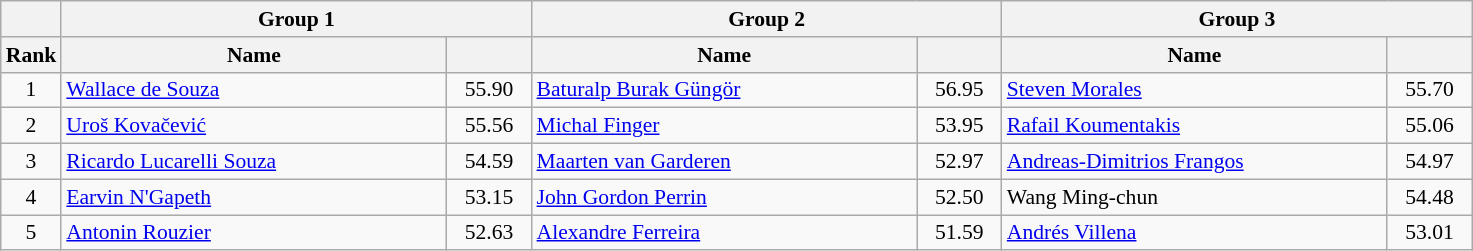<table class="wikitable" style="font-size:90%">
<tr>
<th></th>
<th colspan="2">Group 1</th>
<th colspan="2">Group 2</th>
<th colspan="2">Group 3</th>
</tr>
<tr>
<th width=30>Rank</th>
<th width=250>Name</th>
<th width=50></th>
<th width=250>Name</th>
<th width=50></th>
<th width=250>Name</th>
<th width=50></th>
</tr>
<tr>
<td align=center>1</td>
<td> <a href='#'>Wallace de Souza</a></td>
<td align=center>55.90</td>
<td> <a href='#'>Baturalp Burak Güngör</a></td>
<td align=center>56.95</td>
<td> <a href='#'>Steven Morales</a></td>
<td align=center>55.70</td>
</tr>
<tr>
<td align=center>2</td>
<td> <a href='#'>Uroš Kovačević</a></td>
<td align=center>55.56</td>
<td> <a href='#'>Michal Finger</a></td>
<td align=center>53.95</td>
<td> <a href='#'>Rafail Koumentakis</a></td>
<td align=center>55.06</td>
</tr>
<tr>
<td align=center>3</td>
<td> <a href='#'>Ricardo Lucarelli Souza</a></td>
<td align=center>54.59</td>
<td> <a href='#'>Maarten van Garderen</a></td>
<td align=center>52.97</td>
<td> <a href='#'>Andreas-Dimitrios Frangos</a></td>
<td align=center>54.97</td>
</tr>
<tr>
<td align=center>4</td>
<td> <a href='#'>Earvin N'Gapeth</a></td>
<td align=center>53.15</td>
<td> <a href='#'>John Gordon Perrin</a></td>
<td align=center>52.50</td>
<td> Wang Ming-chun</td>
<td align=center>54.48</td>
</tr>
<tr>
<td align=center>5</td>
<td> <a href='#'>Antonin Rouzier</a></td>
<td align=center>52.63</td>
<td> <a href='#'>Alexandre Ferreira</a></td>
<td align=center>51.59</td>
<td> <a href='#'>Andrés Villena</a></td>
<td align=center>53.01</td>
</tr>
</table>
